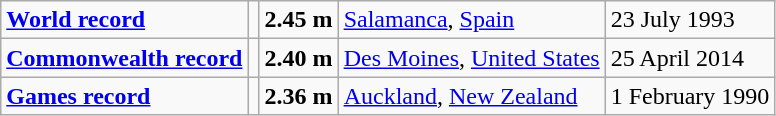<table class="wikitable">
<tr>
<td><a href='#'><strong>World record</strong></a></td>
<td></td>
<td><strong>2.45 m</strong></td>
<td><a href='#'>Salamanca</a>, <a href='#'>Spain</a></td>
<td>23 July 1993</td>
</tr>
<tr>
<td><a href='#'><strong>Commonwealth record</strong></a></td>
<td></td>
<td><strong>2.40 m</strong></td>
<td><a href='#'>Des Moines</a>, <a href='#'>United States</a></td>
<td>25 April 2014</td>
</tr>
<tr>
<td><a href='#'><strong>Games record</strong></a></td>
<td></td>
<td><strong>2.36 m</strong></td>
<td><a href='#'>Auckland</a>, <a href='#'>New Zealand</a></td>
<td>1 February 1990</td>
</tr>
</table>
